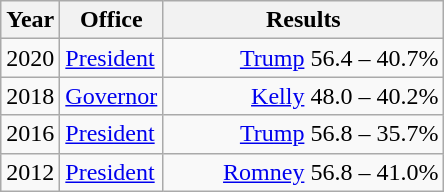<table class=wikitable>
<tr>
<th width="30">Year</th>
<th width="60">Office</th>
<th width="180">Results</th>
</tr>
<tr>
<td>2020</td>
<td><a href='#'>President</a></td>
<td align="right" ><a href='#'>Trump</a> 56.4 – 40.7%</td>
</tr>
<tr>
<td>2018</td>
<td><a href='#'>Governor</a></td>
<td align="right" ><a href='#'>Kelly</a> 48.0 – 40.2%</td>
</tr>
<tr>
<td>2016</td>
<td><a href='#'>President</a></td>
<td align="right" ><a href='#'>Trump</a> 56.8 – 35.7%</td>
</tr>
<tr>
<td>2012</td>
<td><a href='#'>President</a></td>
<td align="right" ><a href='#'>Romney</a> 56.8 – 41.0%</td>
</tr>
</table>
